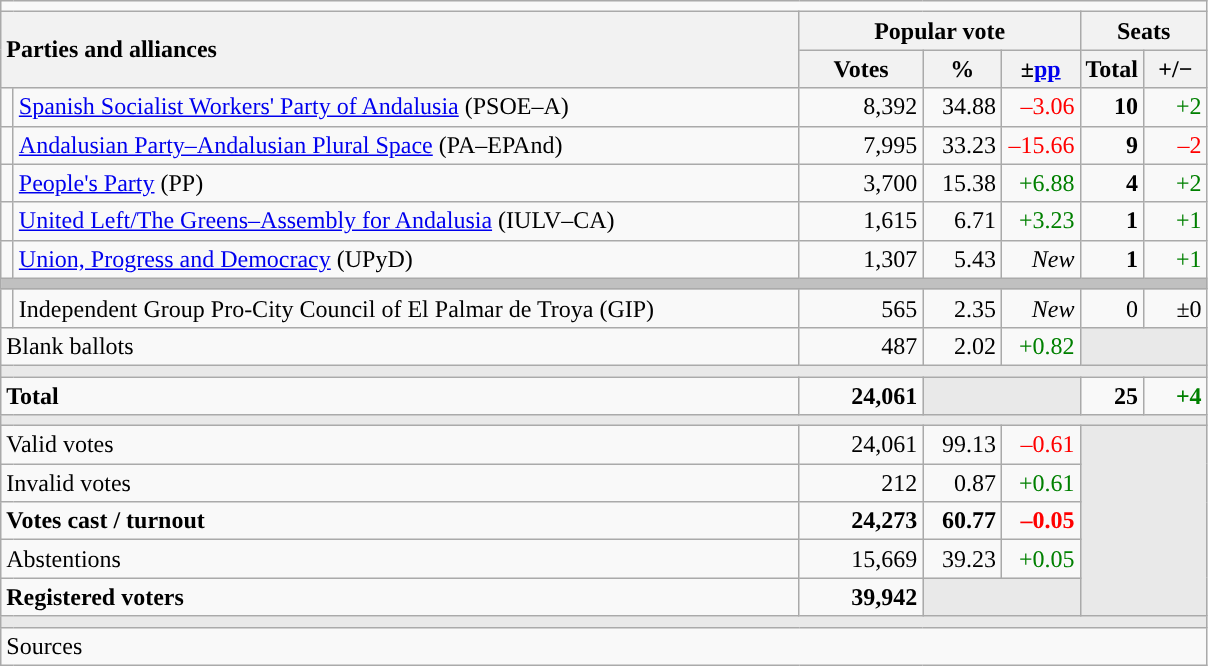<table class="wikitable" style="text-align:right;">
<tr>
<td colspan="7"></td>
</tr>
<tr>
<th style="text-align:left;" rowspan="2" colspan="2" width="525">Parties and alliances</th>
<th colspan="3">Popular vote</th>
<th colspan="2">Seats</th>
</tr>
<tr>
<th width="75">Votes</th>
<th width="45">%</th>
<th width="45">±<a href='#'>pp</a></th>
<th width="35">Total</th>
<th width="35">+/−</th>
</tr>
<tr>
<td width="1" style="color:inherit;background:"></td>
<td align="left"><a href='#'>Spanish Socialist Workers' Party of Andalusia</a> (PSOE–A)</td>
<td>8,392</td>
<td>34.88</td>
<td style="color:red;">–3.06</td>
<td><strong>10</strong></td>
<td style="color:green;">+2</td>
</tr>
<tr>
<td style="color:inherit;background:"></td>
<td align="left"><a href='#'>Andalusian Party–Andalusian Plural Space</a> (PA–EPAnd)</td>
<td>7,995</td>
<td>33.23</td>
<td style="color:red;">–15.66</td>
<td><strong>9</strong></td>
<td style="color:red;">–2</td>
</tr>
<tr>
<td style="color:inherit;background:"></td>
<td align="left"><a href='#'>People's Party</a> (PP)</td>
<td>3,700</td>
<td>15.38</td>
<td style="color:green;">+6.88</td>
<td><strong>4</strong></td>
<td style="color:green;">+2</td>
</tr>
<tr>
<td style="color:inherit;background:"></td>
<td align="left"><a href='#'>United Left/The Greens–Assembly for Andalusia</a> (IULV–CA)</td>
<td>1,615</td>
<td>6.71</td>
<td style="color:green;">+3.23</td>
<td><strong>1</strong></td>
<td style="color:green;">+1</td>
</tr>
<tr>
<td style="color:inherit;background:"></td>
<td align="left"><a href='#'>Union, Progress and Democracy</a> (UPyD)</td>
<td>1,307</td>
<td>5.43</td>
<td><em>New</em></td>
<td><strong>1</strong></td>
<td style="color:green;">+1</td>
</tr>
<tr>
<td colspan="7" bgcolor="#C0C0C0"></td>
</tr>
<tr>
<td style="color:inherit;background:"></td>
<td align="left">Independent Group Pro-City Council of El Palmar de Troya (GIP)</td>
<td>565</td>
<td>2.35</td>
<td><em>New</em></td>
<td>0</td>
<td>±0</td>
</tr>
<tr>
<td align="left" colspan="2">Blank ballots</td>
<td>487</td>
<td>2.02</td>
<td style="color:green;">+0.82</td>
<td bgcolor="#E9E9E9" colspan="2"></td>
</tr>
<tr>
<td colspan="7" bgcolor="#E9E9E9"></td>
</tr>
<tr style="font-weight:bold;">
<td align="left" colspan="2">Total</td>
<td>24,061</td>
<td bgcolor="#E9E9E9" colspan="2"></td>
<td>25</td>
<td style="color:green;">+4</td>
</tr>
<tr>
<td colspan="7" bgcolor="#E9E9E9"></td>
</tr>
<tr>
<td align="left" colspan="2">Valid votes</td>
<td>24,061</td>
<td>99.13</td>
<td style="color:red;">–0.61</td>
<td bgcolor="#E9E9E9" colspan="2" rowspan="5"></td>
</tr>
<tr>
<td align="left" colspan="2">Invalid votes</td>
<td>212</td>
<td>0.87</td>
<td style="color:green;">+0.61</td>
</tr>
<tr style="font-weight:bold;">
<td align="left" colspan="2">Votes cast / turnout</td>
<td>24,273</td>
<td>60.77</td>
<td style="color:red;">–0.05</td>
</tr>
<tr>
<td align="left" colspan="2">Abstentions</td>
<td>15,669</td>
<td>39.23</td>
<td style="color:green;">+0.05</td>
</tr>
<tr style="font-weight:bold;">
<td align="left" colspan="2">Registered voters</td>
<td>39,942</td>
<td bgcolor="#E9E9E9" colspan="2"></td>
</tr>
<tr>
<td colspan="7" bgcolor="#E9E9E9"></td>
</tr>
<tr>
<td align="left" colspan="7">Sources</td>
</tr>
</table>
